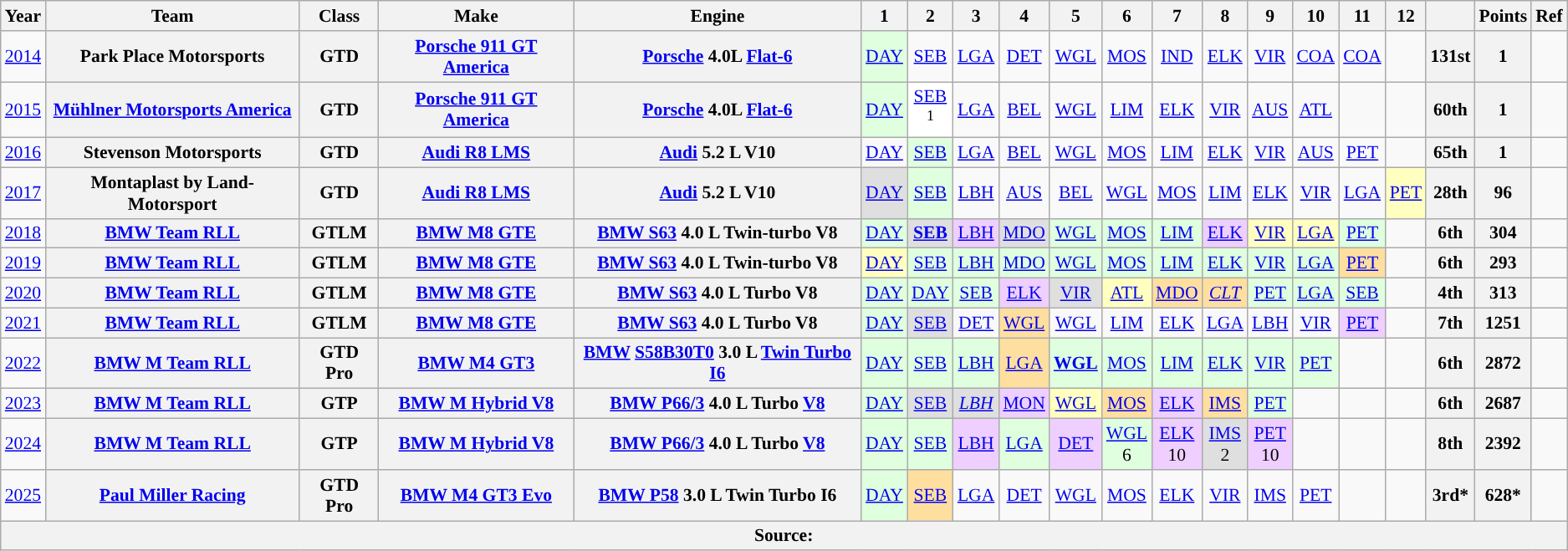<table class="wikitable" style="text-align:center; font-size:90%">
<tr>
<th>Year</th>
<th>Team</th>
<th>Class</th>
<th>Make</th>
<th>Engine</th>
<th>1</th>
<th>2</th>
<th>3</th>
<th>4</th>
<th>5</th>
<th>6</th>
<th>7</th>
<th>8</th>
<th>9</th>
<th>10</th>
<th>11</th>
<th>12</th>
<th></th>
<th>Points</th>
<th>Ref</th>
</tr>
<tr>
<td><a href='#'>2014</a></td>
<th>Park Place Motorsports</th>
<th>GTD</th>
<th><a href='#'>Porsche 911 GT America</a></th>
<th><a href='#'>Porsche</a> 4.0L <a href='#'>Flat-6</a></th>
<td style="background:#DFFFDF;"><a href='#'>DAY</a><br></td>
<td style="background:#;"><a href='#'>SEB</a> <br></td>
<td style="background:#;"><a href='#'>LGA</a> <br></td>
<td style="background:#;"><a href='#'>DET</a> <br></td>
<td style="background:#;"><a href='#'>WGL</a> <br></td>
<td style="background:#;"><a href='#'>MOS</a> <br></td>
<td style="background:#;"><a href='#'>IND</a> <br></td>
<td style="background:#;"><a href='#'>ELK</a><br></td>
<td style="background:#;"><a href='#'>VIR</a> <br></td>
<td style="background:#;"><a href='#'>COA</a><br></td>
<td style="background:#;"><a href='#'>COA</a><br></td>
<td></td>
<th>131st</th>
<th>1</th>
<td></td>
</tr>
<tr>
<td><a href='#'>2015</a></td>
<th><a href='#'>Mühlner Motorsports America</a></th>
<th>GTD</th>
<th><a href='#'>Porsche 911 GT America</a></th>
<th><a href='#'>Porsche</a> 4.0L <a href='#'>Flat-6</a></th>
<td style="background:#DFFFDF;"><a href='#'>DAY</a><br></td>
<td style="background:#ffffff;”"><a href='#'>SEB</a><br><sup>1</sup></td>
<td style="background:#;”"><a href='#'>LGA</a><br></td>
<td style="background:#;"><a href='#'>BEL</a><br></td>
<td style="background:#;"><a href='#'>WGL</a><br></td>
<td style="background:#;"><a href='#'>LIM</a><br></td>
<td style="background:#;"><a href='#'>ELK</a><br></td>
<td style="background:#;"><a href='#'>VIR</a><br></td>
<td style="background:#;"><a href='#'>AUS</a><br></td>
<td style="background:#;"><a href='#'>ATL</a><br></td>
<td></td>
<td></td>
<th>60th</th>
<th>1</th>
<td></td>
</tr>
<tr>
<td><a href='#'>2016</a></td>
<th>Stevenson Motorsports</th>
<th>GTD</th>
<th><a href='#'>Audi R8 LMS</a></th>
<th><a href='#'>Audi</a> 5.2 L V10</th>
<td style="background:#;"><a href='#'>DAY</a><br></td>
<td style="background:#DFFFDF;"><a href='#'>SEB</a><br></td>
<td style="background:#;"><a href='#'>LGA</a><br></td>
<td style="background:#;"><a href='#'>BEL</a><br></td>
<td style="background:#;"><a href='#'>WGL</a><br></td>
<td style="background:#;"><a href='#'>MOS</a><br></td>
<td style="background:#;"><a href='#'>LIM</a><br></td>
<td style="background:#;"><a href='#'>ELK</a><br></td>
<td style="background:#;"><a href='#'>VIR</a><br></td>
<td style="background:#;"><a href='#'>AUS</a><br></td>
<td style="background:#;"><a href='#'>PET</a><br></td>
<td></td>
<th>65th</th>
<th>1</th>
<td></td>
</tr>
<tr>
<td><a href='#'>2017</a></td>
<th>Montaplast by Land-Motorsport</th>
<th>GTD</th>
<th><a href='#'>Audi R8 LMS</a></th>
<th><a href='#'>Audi</a> 5.2 L V10</th>
<td style="background:#DFDFDF;”"><a href='#'>DAY</a><br></td>
<td style="background:#DFFFDF;"><a href='#'>SEB</a><br></td>
<td style="background:#;"><a href='#'>LBH</a><br></td>
<td style="background:#;"><a href='#'>AUS</a><br></td>
<td style="background:#;"><a href='#'>BEL</a><br></td>
<td style="background:#;"><a href='#'>WGL</a><br></td>
<td style="background:#;"><a href='#'>MOS</a><br></td>
<td style="background:#;"><a href='#'>LIM</a><br></td>
<td style="background:#;"><a href='#'>ELK</a><br></td>
<td style="background:#;"><a href='#'>VIR</a><br></td>
<td style="background:#;"><a href='#'>LGA</a><br></td>
<td style="background:#FFFFBF;"><a href='#'>PET</a><br></td>
<th>28th</th>
<th>96</th>
<td></td>
</tr>
<tr>
<td><a href='#'>2018</a></td>
<th><a href='#'>BMW Team RLL</a></th>
<th>GTLM</th>
<th><a href='#'>BMW M8 GTE</a></th>
<th><a href='#'>BMW S63</a> 4.0 L Twin-turbo V8</th>
<td style="background:#DFFFDF;"><a href='#'>DAY</a><br></td>
<td style="background:#DFDFDF;"><strong><a href='#'>SEB</a></strong><br></td>
<td style="background:#EFCFFF;"><a href='#'>LBH</a><br></td>
<td style="background:#DFDFDF;"><a href='#'>MDO</a><br></td>
<td style="background:#DFFFDF;"><a href='#'>WGL</a><br></td>
<td style="background:#DFFFDF;"><a href='#'>MOS</a><br></td>
<td style="background:#DFFFDF;"><a href='#'>LIM</a><br></td>
<td style="background:#EFCFFF;"><a href='#'>ELK</a><br></td>
<td style="background:#FFFFBF;"><a href='#'>VIR</a><br></td>
<td style="background:#FFFFBF;"><a href='#'>LGA</a><br></td>
<td style="background:#DFFFDF;"><a href='#'>PET</a><br></td>
<td></td>
<th>6th</th>
<th>304</th>
<td></td>
</tr>
<tr>
<td><a href='#'>2019</a></td>
<th><a href='#'>BMW Team RLL</a></th>
<th>GTLM</th>
<th><a href='#'>BMW M8 GTE</a></th>
<th><a href='#'>BMW S63</a> 4.0 L Twin-turbo V8</th>
<td style="background:#FFFFBF;"><a href='#'>DAY</a><br></td>
<td style="background:#DFFFDF;"><a href='#'>SEB</a><br></td>
<td style="background:#DFFFDF;"><a href='#'>LBH</a><br></td>
<td style="background:#DFFFDF;"><a href='#'>MDO</a><br></td>
<td style="background:#DFFFDF;"><a href='#'>WGL</a><br></td>
<td style="background:#DFFFDF;"><a href='#'>MOS</a><br></td>
<td style="background:#DFFFDF;"><a href='#'>LIM</a><br></td>
<td style="background:#DFFFDF;"><a href='#'>ELK</a><br></td>
<td style="background:#DFFFDF;"><a href='#'>VIR</a><br></td>
<td style="background:#DFFFDF;"><a href='#'>LGA</a><br></td>
<td style="background:#FFDF9F;"><a href='#'>PET</a><br></td>
<td></td>
<th>6th</th>
<th>293</th>
<td></td>
</tr>
<tr>
<td><a href='#'>2020</a></td>
<th><a href='#'>BMW Team RLL</a></th>
<th>GTLM</th>
<th><a href='#'>BMW M8 GTE</a></th>
<th><a href='#'>BMW S63</a> 4.0 L Turbo V8</th>
<td style="background:#DFFFDF;"><a href='#'>DAY</a><br></td>
<td style="background:#DFFFDF;"><a href='#'>DAY</a><br></td>
<td style="background:#DFFFDF;"><a href='#'>SEB</a><br></td>
<td style="background:#EFCFFF;"><a href='#'>ELK</a><br></td>
<td style="background:#DFDFDF;"><a href='#'>VIR</a><br></td>
<td style="background:#FFFFBF;"><a href='#'>ATL</a><br></td>
<td style="background:#FFDF9F;"><a href='#'>MDO</a><br></td>
<td style="background:#FFDF9F;"><em><a href='#'>CLT</a></em><br></td>
<td style="background:#DFFFDF;"><a href='#'>PET</a><br></td>
<td style="background:#DFFFDF;"><a href='#'>LGA</a><br></td>
<td style="background:#DFFFDF;"><a href='#'>SEB</a><br></td>
<td></td>
<th>4th</th>
<th>313</th>
<td></td>
</tr>
<tr>
<td><a href='#'>2021</a></td>
<th><a href='#'>BMW Team RLL</a></th>
<th>GTLM</th>
<th><a href='#'>BMW M8 GTE</a></th>
<th><a href='#'>BMW S63</a> 4.0 L Turbo V8</th>
<td style="background:#DFFFDF;"><a href='#'>DAY</a><br></td>
<td style="background:#DFDFDF;"><a href='#'>SEB</a><br></td>
<td><a href='#'>DET</a></td>
<td style="background:#FFDF9F;"><a href='#'>WGL</a><br></td>
<td><a href='#'>WGL</a></td>
<td><a href='#'>LIM</a></td>
<td><a href='#'>ELK</a></td>
<td><a href='#'>LGA</a></td>
<td><a href='#'>LBH</a></td>
<td><a href='#'>VIR</a></td>
<td style="background:#EFCFFF;"><a href='#'>PET</a><br></td>
<td></td>
<th>7th</th>
<th>1251</th>
<td></td>
</tr>
<tr>
<td><a href='#'>2022</a></td>
<th><a href='#'>BMW M Team RLL</a></th>
<th>GTD Pro</th>
<th><a href='#'>BMW M4 GT3</a></th>
<th><a href='#'>BMW</a> <a href='#'>S58B30T0</a> 3.0 L <a href='#'>Twin Turbo</a> <a href='#'>I6</a></th>
<td style="background:#DFFFDF;"><a href='#'>DAY</a><br></td>
<td style="background:#DFFFDF;"><a href='#'>SEB</a><br></td>
<td style="background:#DFFFDF;"><a href='#'>LBH</a><br></td>
<td style="background:#FFDF9F;"><a href='#'>LGA</a><br></td>
<td style="background:#DFFFDF;"><strong><a href='#'>WGL</a></strong><br></td>
<td style="background:#DFFFDF;"><a href='#'>MOS</a><br></td>
<td style="background:#DFFFDF;"><a href='#'>LIM</a><br></td>
<td style="background:#DFFFDF;"><a href='#'>ELK</a><br></td>
<td style="background:#DFFFDF;"><a href='#'>VIR</a><br></td>
<td style="background:#DFFFDF;"><a href='#'>PET</a><br></td>
<td></td>
<td></td>
<th>6th</th>
<th>2872</th>
<td></td>
</tr>
<tr>
<td><a href='#'>2023</a></td>
<th><a href='#'>BMW M Team RLL</a></th>
<th>GTP</th>
<th><a href='#'>BMW M Hybrid V8</a></th>
<th><a href='#'>BMW P66/3</a> 4.0 L Turbo <a href='#'>V8</a></th>
<td style="background:#DFFFDF;"><a href='#'>DAY</a><br></td>
<td style="background:#DFDFDF;”"><a href='#'>SEB</a><br></td>
<td style="background:#DFDFDF;”"><em><a href='#'>LBH</a><br></em></td>
<td style="background:#EFCFFF;"><a href='#'>MON</a><br></td>
<td style="background:#FFFFBF;”"><a href='#'>WGL</a><br></td>
<td style="background:#FFDF9F;”"><a href='#'>MOS</a><br></td>
<td style="background:#EFCFFF;"><a href='#'>ELK</a><br></td>
<td style="background:#FFDF9F;"><a href='#'>IMS</a><br></td>
<td style="background:#DFFFDF;"><a href='#'>PET</a><br></td>
<td></td>
<td></td>
<td></td>
<th>6th</th>
<th>2687</th>
<td></td>
</tr>
<tr>
<td><a href='#'>2024</a></td>
<th><a href='#'>BMW M Team RLL</a></th>
<th>GTP</th>
<th><a href='#'>BMW M Hybrid V8</a></th>
<th><a href='#'>BMW P66/3</a> 4.0 L Turbo <a href='#'>V8</a></th>
<td style="background:#DFFFDF;"><a href='#'>DAY</a><br></td>
<td style="background:#DFFFDF;"><a href='#'>SEB</a><br></td>
<td style="background:#EFCFFF;"><a href='#'>LBH</a><br></td>
<td style="background:#DFFFDF;"><a href='#'>LGA</a><br></td>
<td style="background:#EFCFFF;"><a href='#'>DET</a><br></td>
<td style="background:#DFFFDF;"><a href='#'>WGL</a><br>6</td>
<td style="background:#EFCFFF;"><a href='#'>ELK</a><br>10</td>
<td style="background:#DFDFDF;"><a href='#'>IMS</a><br>2</td>
<td style="background:#EFCFFF;"><a href='#'>PET</a><br>10</td>
<td></td>
<td></td>
<td></td>
<th>8th</th>
<th>2392</th>
<td></td>
</tr>
<tr>
<td><a href='#'>2025</a></td>
<th><a href='#'>Paul Miller Racing</a></th>
<th>GTD Pro</th>
<th><a href='#'>BMW M4 GT3 Evo</a></th>
<th><a href='#'>BMW P58</a> 3.0 L Twin Turbo I6</th>
<td style="background:#DFFFDF;"><a href='#'>DAY</a><br></td>
<td style="background:#FFDF9F;"><a href='#'>SEB</a><br></td>
<td style="background:#;"><a href='#'>LGA</a><br></td>
<td style="background:#;"><a href='#'>DET</a><br></td>
<td style="background:#;"><a href='#'>WGL</a><br></td>
<td style="background:#;"><a href='#'>MOS</a><br></td>
<td style="background:#;"><a href='#'>ELK</a><br></td>
<td style="background:#;"><a href='#'>VIR</a><br></td>
<td style="background:#;"><a href='#'>IMS</a><br></td>
<td style="background:#;"><a href='#'>PET</a><br></td>
<td></td>
<td></td>
<th>3rd*</th>
<th>628*</th>
<td></td>
</tr>
<tr>
<th colspan="20">Source:</th>
</tr>
</table>
